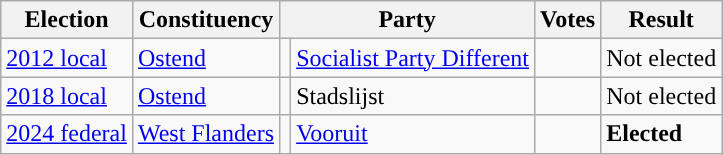<table class="wikitable" style="text-align:left;">
<tr>
<th scope=col>Election</th>
<th scope=col>Constituency</th>
<th scope=col colspan="2">Party</th>
<th scope=col>Votes</th>
<th scope=col>Result</th>
</tr>
<tr>
<td><a href='#'>2012 local</a></td>
<td><a href='#'>Ostend</a></td>
<td style="background:"></td>
<td><a href='#'>Socialist Party Different</a></td>
<td align=right></td>
<td>Not elected</td>
</tr>
<tr>
<td><a href='#'>2018 local</a></td>
<td><a href='#'>Ostend</a></td>
<td></td>
<td>Stadslijst</td>
<td align=right></td>
<td>Not elected</td>
</tr>
<tr>
<td><a href='#'>2024 federal</a></td>
<td><a href='#'>West Flanders</a></td>
<td style="background:"></td>
<td><a href='#'>Vooruit</a></td>
<td align=right></td>
<td><strong>Elected</strong></td>
</tr>
</table>
